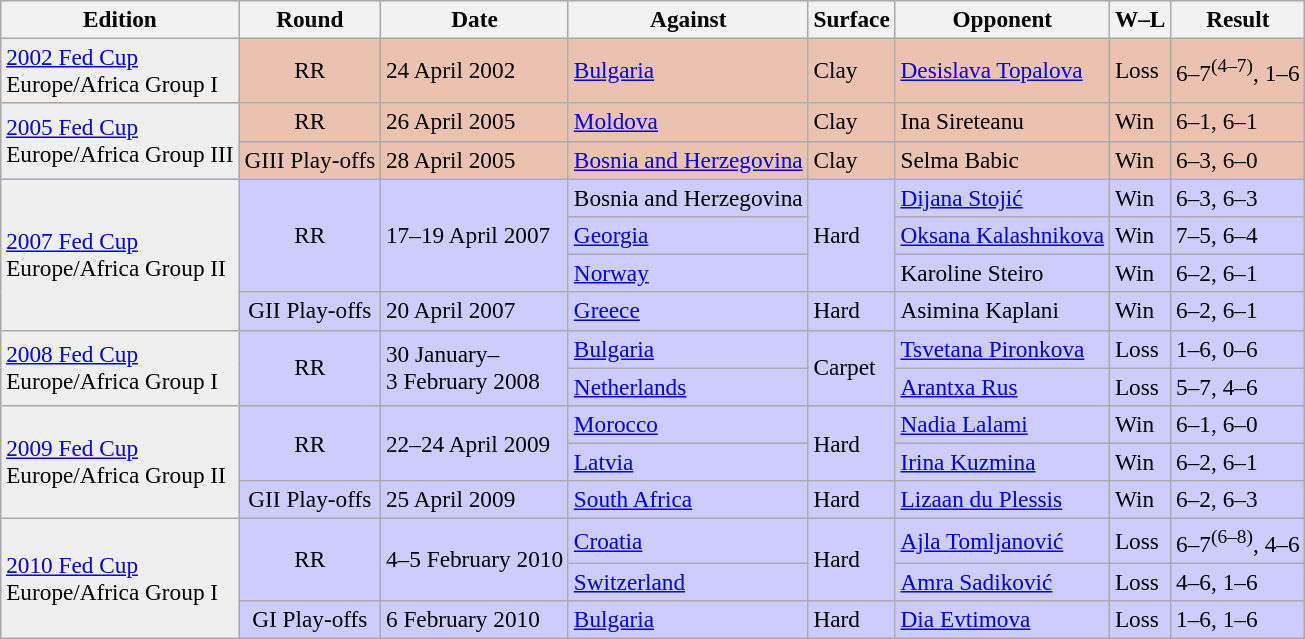<table class="wikitable" style="font-size:97%;">
<tr bgcolor="#eeeeee">
<th>Edition</th>
<th>Round</th>
<th>Date</th>
<th>Against</th>
<th>Surface</th>
<th>Opponent</th>
<th>W–L</th>
<th>Result</th>
</tr>
<tr bgcolor="#EBC2AF">
<td bgcolor=#efefef><a href='#'>2002 Fed Cup</a><br>Europe/Africa Group I</td>
<td align=center>RR</td>
<td>24 April 2002</td>
<td> <a href='#'>Bulgaria</a></td>
<td>Clay</td>
<td> <a href='#'>Desislava Topalova</a></td>
<td>Loss</td>
<td>6–7<sup>(4–7)</sup>, 1–6</td>
</tr>
<tr bgcolor="#EBC2AF">
<td rowspan=2 bgcolor=#efefef><a href='#'>2005 Fed Cup</a><br>Europe/Africa Group III</td>
<td align=center>RR</td>
<td>26 April 2005</td>
<td> <a href='#'>Moldova</a></td>
<td>Clay</td>
<td> Ina Sireteanu</td>
<td>Win</td>
<td>6–1, 6–1</td>
</tr>
<tr bgcolor="#EBC2AF">
<td align=center>GIII Play-offs</td>
<td>28 April 2005</td>
<td> <a href='#'>Bosnia and Herzegovina</a></td>
<td>Clay</td>
<td> Selma Babic</td>
<td>Win</td>
<td>6–3, 6–0</td>
</tr>
<tr bgcolor="#CCCCFF">
<td rowspan=4 bgcolor=#efefef><a href='#'>2007 Fed Cup</a><br>Europe/Africa Group II</td>
<td rowspan=3 align=center>RR</td>
<td rowspan=3>17–19 April 2007</td>
<td> Bosnia and Herzegovina</td>
<td rowspan=3>Hard</td>
<td> <a href='#'>Dijana Stojić</a></td>
<td>Win</td>
<td>6–3, 6–3</td>
</tr>
<tr bgcolor="#CCCCFF">
<td> <a href='#'>Georgia</a></td>
<td> <a href='#'>Oksana Kalashnikova</a></td>
<td>Win</td>
<td>7–5, 6–4</td>
</tr>
<tr bgcolor="#CCCCFF">
<td> <a href='#'>Norway</a></td>
<td> Karoline Steiro</td>
<td>Win</td>
<td>6–2, 6–1</td>
</tr>
<tr bgcolor="#CCCCFF">
<td align=center>GII Play-offs</td>
<td>20 April 2007</td>
<td> <a href='#'>Greece</a></td>
<td>Hard</td>
<td> Asimina Kaplani</td>
<td>Win</td>
<td>6–2, 6–1</td>
</tr>
<tr bgcolor="#CCCCFF">
<td rowspan=2 bgcolor=#efefef><a href='#'>2008 Fed Cup</a><br>Europe/Africa Group I</td>
<td rowspan=2 align=center>RR</td>
<td rowspan=2>30 January–<br>3 February 2008</td>
<td> <a href='#'>Bulgaria</a></td>
<td rowspan=2>Carpet</td>
<td> <a href='#'>Tsvetana Pironkova</a></td>
<td>Loss</td>
<td>1–6, 0–6</td>
</tr>
<tr bgcolor="#CCCCFF">
<td> <a href='#'>Netherlands</a></td>
<td> <a href='#'>Arantxa Rus</a></td>
<td>Loss</td>
<td>5–7, 4–6</td>
</tr>
<tr bgcolor="#CCCCFF">
<td rowspan=3 bgcolor=#efefef><a href='#'>2009 Fed Cup</a><br>Europe/Africa Group II</td>
<td rowspan=2 align=center>RR</td>
<td rowspan=2>22–24 April 2009</td>
<td> <a href='#'>Morocco</a></td>
<td rowspan=2>Hard</td>
<td> <a href='#'>Nadia Lalami</a></td>
<td>Win</td>
<td>6–1, 6–0</td>
</tr>
<tr bgcolor="#CCCCFF">
<td> <a href='#'>Latvia</a></td>
<td> <a href='#'>Irina Kuzmina</a></td>
<td>Win</td>
<td>6–2, 6–1</td>
</tr>
<tr bgcolor="#CCCCFF">
<td align=center>GII Play-offs</td>
<td>25 April 2009</td>
<td> <a href='#'>South Africa</a></td>
<td>Hard</td>
<td> <a href='#'>Lizaan du Plessis</a></td>
<td>Win</td>
<td>6–2, 6–3</td>
</tr>
<tr bgcolor="#CCCCFF">
<td rowspan=3 bgcolor=#efefef><a href='#'>2010 Fed Cup</a><br>Europe/Africa Group I</td>
<td rowspan=2 align=center>RR</td>
<td rowspan=2>4–5 February 2010</td>
<td> <a href='#'>Croatia</a></td>
<td rowspan=2>Hard</td>
<td> <a href='#'>Ajla Tomljanović</a></td>
<td>Loss</td>
<td>6–7<sup>(6–8)</sup>, 4–6</td>
</tr>
<tr bgcolor="#CCCCFF">
<td> <a href='#'>Switzerland</a></td>
<td> <a href='#'>Amra Sadiković</a></td>
<td>Loss</td>
<td>4–6, 1–6</td>
</tr>
<tr bgcolor="#CCCCFF">
<td align=center>GI Play-offs</td>
<td>6 February 2010</td>
<td> <a href='#'>Bulgaria</a></td>
<td>Hard</td>
<td> <a href='#'>Dia Evtimova</a></td>
<td>Loss</td>
<td>1–6, 1–6</td>
</tr>
</table>
